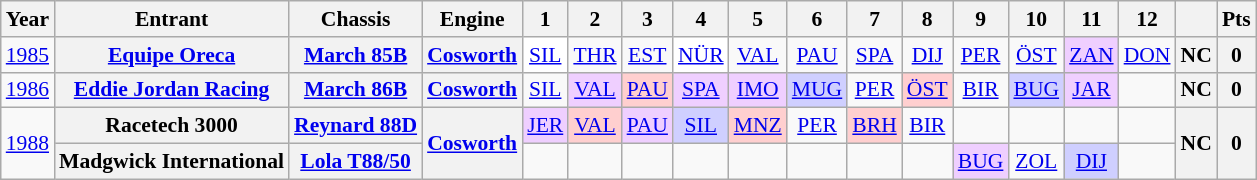<table class="wikitable" style="text-align:center; font-size:90%">
<tr>
<th>Year</th>
<th>Entrant</th>
<th>Chassis</th>
<th>Engine</th>
<th>1</th>
<th>2</th>
<th>3</th>
<th>4</th>
<th>5</th>
<th>6</th>
<th>7</th>
<th>8</th>
<th>9</th>
<th>10</th>
<th>11</th>
<th>12</th>
<th></th>
<th>Pts</th>
</tr>
<tr>
<td><a href='#'>1985</a></td>
<th><a href='#'>Equipe Oreca</a></th>
<th><a href='#'>March 85B</a></th>
<th><a href='#'>Cosworth</a></th>
<td style="background:#FFFFFF;"><a href='#'>SIL</a><br></td>
<td><a href='#'>THR</a></td>
<td><a href='#'>EST</a></td>
<td style="background:#FFFFFF;"><a href='#'>NÜR</a><br></td>
<td><a href='#'>VAL</a></td>
<td><a href='#'>PAU</a></td>
<td><a href='#'>SPA</a></td>
<td><a href='#'>DIJ</a></td>
<td><a href='#'>PER</a></td>
<td><a href='#'>ÖST</a></td>
<td style="background:#EFCFFF;"><a href='#'>ZAN</a><br></td>
<td><a href='#'>DON</a></td>
<th>NC</th>
<th>0</th>
</tr>
<tr>
<td><a href='#'>1986</a></td>
<th><a href='#'>Eddie Jordan Racing</a></th>
<th><a href='#'>March 86B</a></th>
<th><a href='#'>Cosworth</a></th>
<td><a href='#'>SIL</a></td>
<td style="background:#EFCFFF;"><a href='#'>VAL</a><br></td>
<td style="background:#FFCFCF;"><a href='#'>PAU</a><br></td>
<td style="background:#EFCFFF;"><a href='#'>SPA</a><br></td>
<td style="background:#EFCFFF;"><a href='#'>IMO</a><br></td>
<td style="background:#CFCFFF;"><a href='#'>MUG</a><br></td>
<td><a href='#'>PER</a></td>
<td style="background:#FFCFCF;"><a href='#'>ÖST</a><br></td>
<td><a href='#'>BIR</a></td>
<td style="background:#CFCFFF;"><a href='#'>BUG</a><br></td>
<td style="background:#EFCFFF;"><a href='#'>JAR</a><br></td>
<td></td>
<th>NC</th>
<th>0</th>
</tr>
<tr>
<td rowspan=2><a href='#'>1988</a></td>
<th>Racetech 3000</th>
<th><a href='#'>Reynard 88D</a></th>
<th rowspan=2><a href='#'>Cosworth</a></th>
<td style="background:#EFCFFF;"><a href='#'>JER</a><br></td>
<td style="background:#FFCFCF;"><a href='#'>VAL</a><br></td>
<td style="background:#EFCFFF;"><a href='#'>PAU</a><br></td>
<td style="background:#CFCFFF;"><a href='#'>SIL</a><br></td>
<td style="background:#FFCFCF;"><a href='#'>MNZ</a><br></td>
<td><a href='#'>PER</a></td>
<td style="background:#FFCFCF;"><a href='#'>BRH</a><br></td>
<td><a href='#'>BIR</a></td>
<td></td>
<td></td>
<td></td>
<td></td>
<th rowspan=2>NC</th>
<th rowspan=2>0</th>
</tr>
<tr>
<th>Madgwick International</th>
<th><a href='#'>Lola T88/50</a></th>
<td></td>
<td></td>
<td></td>
<td></td>
<td></td>
<td></td>
<td></td>
<td></td>
<td style="background:#EFCFFF;"><a href='#'>BUG</a><br></td>
<td><a href='#'>ZOL</a></td>
<td style="background:#CFCFFF;"><a href='#'>DIJ</a><br></td>
<td></td>
</tr>
</table>
